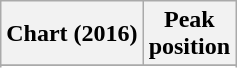<table class="wikitable sortable plainrowheaders">
<tr>
<th>Chart (2016)</th>
<th>Peak<br>position</th>
</tr>
<tr>
</tr>
<tr>
</tr>
<tr>
</tr>
<tr>
</tr>
<tr>
</tr>
</table>
